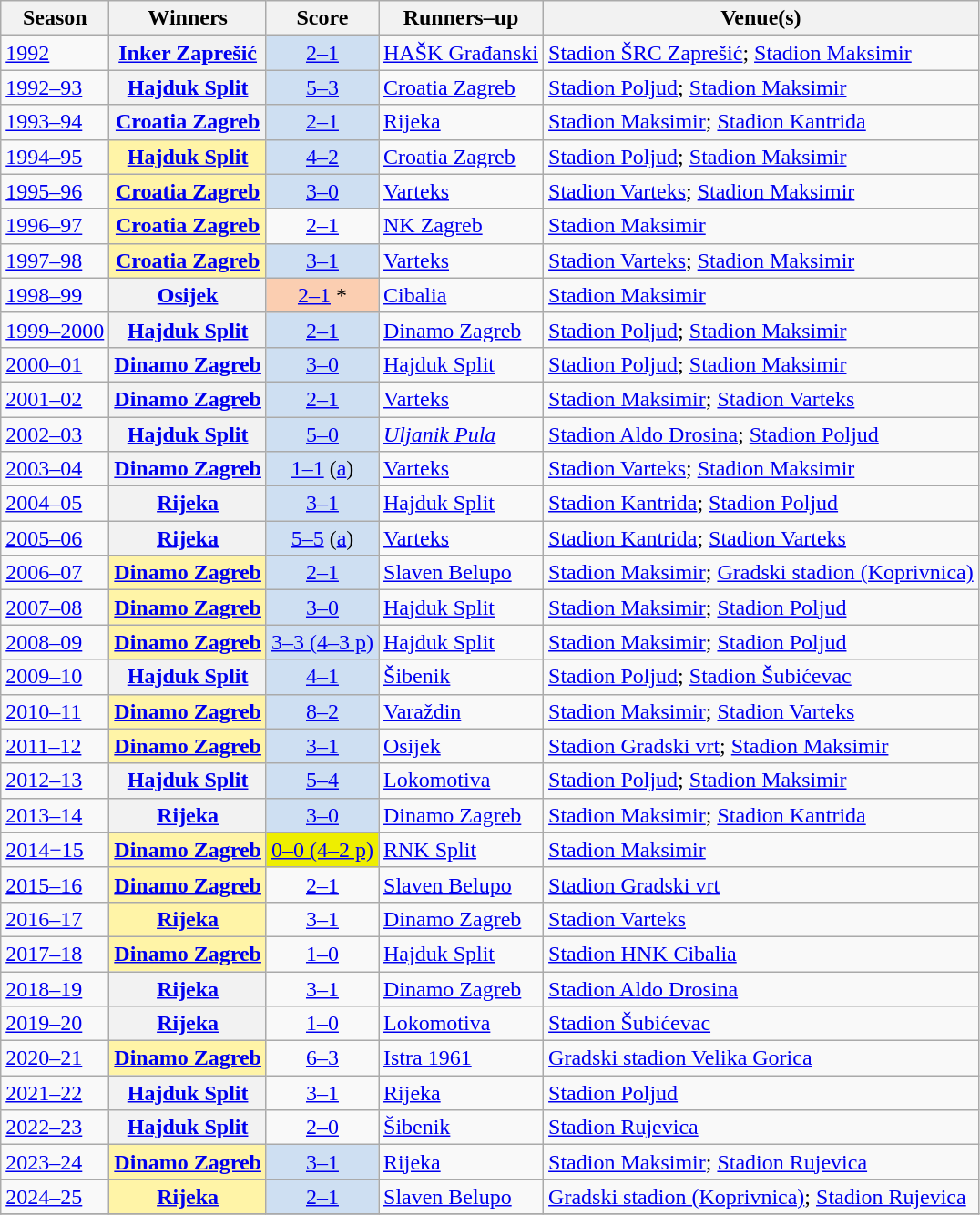<table class="sortable wikitable plainrowheaders">
<tr>
<th scope="col">Season</th>
<th scope="col">Winners</th>
<th scope="col">Score</th>
<th scope="col">Runners–up</th>
<th scope="col">Venue(s)</th>
</tr>
<tr>
<td><a href='#'>1992</a></td>
<th scope=row><a href='#'>Inker Zaprešić</a> </th>
<td align=center style="background-color:#cedff2"><a href='#'>2–1</a></td>
<td><a href='#'>HAŠK Građanski</a></td>
<td><a href='#'>Stadion ŠRC Zaprešić</a>; <a href='#'>Stadion Maksimir</a></td>
</tr>
<tr>
<td><a href='#'>1992–93</a></td>
<th scope=row><a href='#'>Hajduk Split</a> </th>
<td align=center style="background-color:#cedff2"><a href='#'>5–3</a></td>
<td><a href='#'>Croatia Zagreb</a></td>
<td><a href='#'>Stadion Poljud</a>; <a href='#'>Stadion Maksimir</a></td>
</tr>
<tr>
<td><a href='#'>1993–94</a></td>
<th scope=row><a href='#'>Croatia Zagreb</a> </th>
<td align=center style="background-color:#cedff2"><a href='#'>2–1</a></td>
<td><a href='#'>Rijeka</a></td>
<td><a href='#'>Stadion Maksimir</a>; <a href='#'>Stadion Kantrida</a></td>
</tr>
<tr>
<td><a href='#'>1994–95</a></td>
<th scope=row style="background-color:#fff4a7"><a href='#'>Hajduk Split</a>  </th>
<td align=center style="background-color:#cedff2"><a href='#'>4–2</a></td>
<td><a href='#'>Croatia Zagreb</a></td>
<td><a href='#'>Stadion Poljud</a>; <a href='#'>Stadion Maksimir</a></td>
</tr>
<tr>
<td><a href='#'>1995–96</a></td>
<th scope=row style="background-color:#fff4a7"><a href='#'>Croatia Zagreb</a>  </th>
<td align=center style="background-color:#cedff2"><a href='#'>3–0</a></td>
<td><a href='#'>Varteks</a></td>
<td><a href='#'>Stadion Varteks</a>; <a href='#'>Stadion Maksimir</a></td>
</tr>
<tr>
<td><a href='#'>1996–97</a></td>
<th scope=row style="background-color:#fff4a7"><a href='#'>Croatia Zagreb</a>  </th>
<td align=center><a href='#'>2–1</a></td>
<td><a href='#'>NK Zagreb</a></td>
<td><a href='#'>Stadion Maksimir</a></td>
</tr>
<tr>
<td><a href='#'>1997–98</a></td>
<th scope=row style="background-color:#fff4a7"><a href='#'>Croatia Zagreb</a>  </th>
<td align=center style="background-color:#cedff2"><a href='#'>3–1</a></td>
<td><a href='#'>Varteks</a></td>
<td><a href='#'>Stadion Varteks</a>; <a href='#'>Stadion Maksimir</a></td>
</tr>
<tr>
<td><a href='#'>1998–99</a></td>
<th scope=row><a href='#'>Osijek</a> </th>
<td align=center style="background-color:#FBCEB1"><a href='#'>2–1</a> *</td>
<td><a href='#'>Cibalia</a></td>
<td><a href='#'>Stadion Maksimir</a></td>
</tr>
<tr>
<td><a href='#'>1999–2000</a></td>
<th scope=row><a href='#'>Hajduk Split</a> </th>
<td align=center style="background-color:#cedff2"><a href='#'>2–1</a></td>
<td><a href='#'>Dinamo Zagreb</a></td>
<td><a href='#'>Stadion Poljud</a>; <a href='#'>Stadion Maksimir</a></td>
</tr>
<tr>
<td><a href='#'>2000–01</a></td>
<th scope=row><a href='#'>Dinamo Zagreb</a> </th>
<td align=center style="background-color:#cedff2"><a href='#'>3–0</a></td>
<td><a href='#'>Hajduk Split</a></td>
<td><a href='#'>Stadion Poljud</a>; <a href='#'>Stadion Maksimir</a></td>
</tr>
<tr>
<td><a href='#'>2001–02</a></td>
<th scope=row><a href='#'>Dinamo Zagreb</a> </th>
<td align=center style="background-color:#cedff2"><a href='#'>2–1</a></td>
<td><a href='#'>Varteks</a></td>
<td><a href='#'>Stadion Maksimir</a>; <a href='#'>Stadion Varteks</a></td>
</tr>
<tr>
<td><a href='#'>2002–03</a></td>
<th scope=row><a href='#'>Hajduk Split</a> </th>
<td align=center style="background-color:#cedff2"><a href='#'>5–0</a></td>
<td><em><a href='#'>Uljanik Pula</a></em></td>
<td><a href='#'>Stadion Aldo Drosina</a>; <a href='#'>Stadion Poljud</a></td>
</tr>
<tr>
<td><a href='#'>2003–04</a></td>
<th scope=row><a href='#'>Dinamo Zagreb</a> </th>
<td align=center style="background-color:#cedff2"><a href='#'>1–1</a> (<a href='#'>a</a>)</td>
<td><a href='#'>Varteks</a></td>
<td><a href='#'>Stadion Varteks</a>; <a href='#'>Stadion Maksimir</a></td>
</tr>
<tr>
<td><a href='#'>2004–05</a></td>
<th scope=row><a href='#'>Rijeka</a> </th>
<td align=center style="background-color:#cedff2"><a href='#'>3–1</a></td>
<td><a href='#'>Hajduk Split</a></td>
<td><a href='#'>Stadion Kantrida</a>; <a href='#'>Stadion Poljud</a></td>
</tr>
<tr>
<td><a href='#'>2005–06</a></td>
<th scope=row><a href='#'>Rijeka</a> </th>
<td align=center style="background-color:#cedff2"><a href='#'>5–5</a> (<a href='#'>a</a>)</td>
<td><a href='#'>Varteks</a></td>
<td><a href='#'>Stadion Kantrida</a>; <a href='#'>Stadion Varteks</a></td>
</tr>
<tr>
<td><a href='#'>2006–07</a></td>
<th scope=row style="background-color:#fff4a7"><a href='#'>Dinamo Zagreb</a>  </th>
<td align=center style="background-color:#cedff2"><a href='#'>2–1</a></td>
<td><a href='#'>Slaven Belupo</a></td>
<td><a href='#'>Stadion Maksimir</a>; <a href='#'>Gradski stadion (Koprivnica)</a></td>
</tr>
<tr>
<td><a href='#'>2007–08</a></td>
<th scope=row style="background-color:#fff4a7"><a href='#'>Dinamo Zagreb</a>  </th>
<td align=center style="background-color:#cedff2"><a href='#'>3–0</a></td>
<td><a href='#'>Hajduk Split</a></td>
<td><a href='#'>Stadion Maksimir</a>; <a href='#'>Stadion Poljud</a></td>
</tr>
<tr>
<td><a href='#'>2008–09</a></td>
<th scope=row style="background-color:#fff4a7"><a href='#'>Dinamo Zagreb</a>  </th>
<td align=center style="background-color:#cedff2"><a href='#'>3–3 (4–3 p)</a> </td>
<td><a href='#'>Hajduk Split</a></td>
<td><a href='#'>Stadion Maksimir</a>; <a href='#'>Stadion Poljud</a></td>
</tr>
<tr>
<td><a href='#'>2009–10</a></td>
<th scope=row><a href='#'>Hajduk Split</a> </th>
<td align=center style="background-color:#cedff2"><a href='#'>4–1</a></td>
<td><a href='#'>Šibenik</a></td>
<td><a href='#'>Stadion Poljud</a>; <a href='#'>Stadion Šubićevac</a></td>
</tr>
<tr>
<td><a href='#'>2010–11</a></td>
<th scope=row style="background-color:#fff4a7"><a href='#'>Dinamo Zagreb</a>  </th>
<td align=center style="background-color:#cedff2"><a href='#'>8–2</a></td>
<td><a href='#'>Varaždin</a></td>
<td><a href='#'>Stadion Maksimir</a>; <a href='#'>Stadion Varteks</a></td>
</tr>
<tr>
<td><a href='#'>2011–12</a></td>
<th scope=row style="background-color:#fff4a7"><a href='#'>Dinamo Zagreb</a>  </th>
<td align=center style="background-color:#cedff2"><a href='#'>3–1</a></td>
<td><a href='#'>Osijek</a></td>
<td><a href='#'>Stadion Gradski vrt</a>; <a href='#'>Stadion Maksimir</a></td>
</tr>
<tr>
<td><a href='#'>2012–13</a></td>
<th scope=row><a href='#'>Hajduk Split</a> </th>
<td align=center style="background-color:#cedff2"><a href='#'>5–4</a></td>
<td><a href='#'>Lokomotiva</a></td>
<td><a href='#'>Stadion Poljud</a>; <a href='#'>Stadion Maksimir</a></td>
</tr>
<tr>
<td><a href='#'>2013–14</a></td>
<th scope=row><a href='#'>Rijeka</a> </th>
<td align=center style="background-color:#cedff2"><a href='#'>3–0</a></td>
<td><a href='#'>Dinamo Zagreb</a></td>
<td><a href='#'>Stadion Maksimir</a>; <a href='#'>Stadion Kantrida</a></td>
</tr>
<tr>
<td><a href='#'>2014−15</a></td>
<th scope=row style="background-color:#fff4a7"><a href='#'>Dinamo Zagreb</a>  </th>
<td align=center style="background-color:#eeee00"><a href='#'>0–0 (4–2 p)</a> </td>
<td><a href='#'>RNK Split</a></td>
<td><a href='#'>Stadion Maksimir</a></td>
</tr>
<tr>
<td><a href='#'>2015–16</a></td>
<th scope=row style="background-color:#fff4a7"><a href='#'>Dinamo Zagreb</a>  </th>
<td align=center><a href='#'>2–1</a></td>
<td><a href='#'>Slaven Belupo</a></td>
<td><a href='#'>Stadion Gradski vrt</a></td>
</tr>
<tr>
<td><a href='#'>2016–17</a></td>
<th scope=row style="background-color:#fff4a7"><a href='#'>Rijeka</a>  </th>
<td align=center><a href='#'>3–1</a></td>
<td><a href='#'>Dinamo Zagreb</a></td>
<td><a href='#'>Stadion Varteks</a></td>
</tr>
<tr>
<td><a href='#'>2017–18</a></td>
<th scope=row style="background-color:#fff4a7"><a href='#'>Dinamo Zagreb</a>  </th>
<td align=center><a href='#'>1–0</a></td>
<td><a href='#'>Hajduk Split</a></td>
<td><a href='#'>Stadion HNK Cibalia</a></td>
</tr>
<tr>
<td><a href='#'>2018–19</a></td>
<th scope=row><a href='#'>Rijeka</a> </th>
<td align=center><a href='#'>3–1</a></td>
<td><a href='#'>Dinamo Zagreb</a></td>
<td><a href='#'>Stadion Aldo Drosina</a></td>
</tr>
<tr>
<td><a href='#'>2019–20</a></td>
<th scope=row><a href='#'>Rijeka</a> </th>
<td align=center><a href='#'>1–0</a></td>
<td><a href='#'>Lokomotiva</a></td>
<td><a href='#'>Stadion Šubićevac</a></td>
</tr>
<tr>
<td><a href='#'>2020–21</a></td>
<th scope=row style="background-color:#fff4a7"><a href='#'>Dinamo Zagreb</a>  </th>
<td align=center><a href='#'>6–3</a></td>
<td><a href='#'>Istra 1961</a></td>
<td><a href='#'>Gradski stadion Velika Gorica</a></td>
</tr>
<tr>
<td><a href='#'>2021–22</a></td>
<th scope=row><a href='#'>Hajduk Split</a> </th>
<td align=center><a href='#'>3–1</a></td>
<td><a href='#'>Rijeka</a></td>
<td><a href='#'>Stadion Poljud</a></td>
</tr>
<tr>
<td><a href='#'>2022–23</a></td>
<th scope=row><a href='#'>Hajduk Split</a> </th>
<td align=center><a href='#'>2–0</a></td>
<td><a href='#'>Šibenik</a></td>
<td><a href='#'>Stadion Rujevica</a></td>
</tr>
<tr>
<td><a href='#'>2023–24</a></td>
<th scope=row style="background-color:#fff4a7"><a href='#'>Dinamo Zagreb</a>  </th>
<td align=center style="background-color:#cedff2"><a href='#'>3–1</a></td>
<td><a href='#'>Rijeka</a></td>
<td><a href='#'>Stadion Maksimir</a>; <a href='#'>Stadion Rujevica</a></td>
</tr>
<tr>
<td><a href='#'>2024–25</a></td>
<th scope=row style="background-color:#fff4a7"><a href='#'>Rijeka</a>  </th>
<td align=center style="background-color:#cedff2"><a href='#'>2–1</a></td>
<td><a href='#'>Slaven Belupo</a></td>
<td><a href='#'>Gradski stadion (Koprivnica)</a>; <a href='#'>Stadion Rujevica</a></td>
</tr>
<tr>
</tr>
</table>
